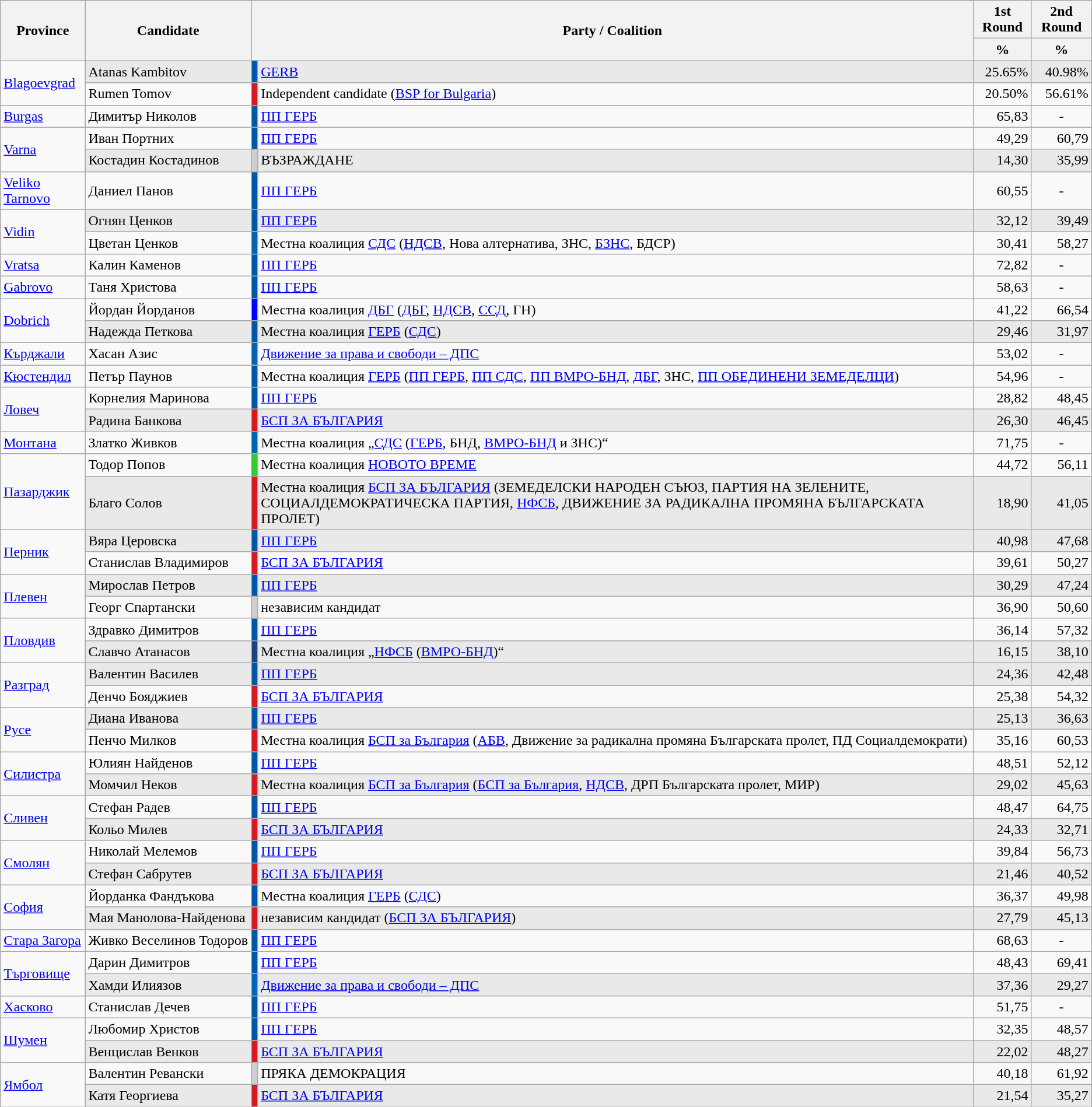<table class="wikitable">
<tr>
<th rowspan="2">Province</th>
<th rowspan="2">Candidate</th>
<th rowspan="2" colspan="2">Party / Coalition</th>
<th>1st Round</th>
<th>2nd Round</th>
</tr>
<tr>
<th>%</th>
<th>%</th>
</tr>
<tr>
<td rowspan="2"><a href='#'>Blagoevgrad</a></td>
<td nowrap bgcolor="#E9E9E9">Atanas Kambitov</td>
<td bgcolor="#0056A7"></td>
<td bgcolor="#E9E9E9"><a href='#'>GERB</a></td>
<td align="right" bgcolor="#E9E9E9">25.65%</td>
<td align="right" bgcolor="#E9E9E9">40.98%</td>
</tr>
<tr>
<td nowrap>Rumen Tomov</td>
<td bgcolor="#D71921"></td>
<td>Independent candidate (<a href='#'>BSP for Bulgaria</a>)</td>
<td align="right">20.50%</td>
<td align="right">56.61%</td>
</tr>
<tr>
<td><a href='#'>Burgas</a></td>
<td nowrap>Димитър Николов</td>
<td bgcolor="#0056A7"></td>
<td><a href='#'>ПП ГЕРБ</a></td>
<td align="right">65,83</td>
<td align="center">-</td>
</tr>
<tr>
<td rowspan="2"><a href='#'>Varna</a></td>
<td nowrap>Иван Портних</td>
<td bgcolor="#0056A7"></td>
<td><a href='#'>ПП ГЕРБ</a></td>
<td align="right">49,29</td>
<td align="right">60,79</td>
</tr>
<tr>
<td nowrap bgcolor="#E9E9E9">Костадин Костадинов</td>
<td bgcolor="#CFCFCF"></td>
<td bgcolor="#E9E9E9">ВЪЗРАЖДАНЕ</td>
<td align="right" bgcolor="#E9E9E9">14,30</td>
<td align="right" bgcolor="#E9E9E9">35,99</td>
</tr>
<tr>
<td><a href='#'>Veliko Tarnovo</a></td>
<td nowrap>Даниел Панов</td>
<td bgcolor="#0056A7"></td>
<td><a href='#'>ПП ГЕРБ</a></td>
<td align="right">60,55</td>
<td align="center">-</td>
</tr>
<tr>
<td rowspan="2"><a href='#'>Vidin</a></td>
<td nowrap bgcolor="#E9E9E9">Огнян Ценков</td>
<td bgcolor="#0056A7"></td>
<td bgcolor="#E9E9E9"><a href='#'>ПП ГЕРБ</a></td>
<td align="right" bgcolor="#E9E9E9">32,12</td>
<td align="right" bgcolor="#E9E9E9">39,49</td>
</tr>
<tr>
<td nowrap>Цветан Ценков</td>
<td bgcolor="#0065B2"></td>
<td>Местна коалиция <a href='#'>СДС</a> (<a href='#'>НДСВ</a>, Нова алтернатива, ЗНС, <a href='#'>БЗНС</a>, БДСР)</td>
<td align="right">30,41</td>
<td align="right">58,27</td>
</tr>
<tr>
<td><a href='#'>Vratsa</a></td>
<td nowrap>Калин Каменов</td>
<td bgcolor="#0056A7"></td>
<td><a href='#'>ПП ГЕРБ</a></td>
<td align="right">72,82</td>
<td align="center">-</td>
</tr>
<tr>
<td><a href='#'>Gabrovo</a></td>
<td nowrap>Таня Христова</td>
<td bgcolor="#0056A7"></td>
<td><a href='#'>ПП ГЕРБ</a></td>
<td align="right">58,63</td>
<td align="center">-</td>
</tr>
<tr>
<td rowspan="2"><a href='#'>Dobrich</a></td>
<td nowrap>Йордан Йорданов</td>
<td bgcolor="blue"></td>
<td>Местна коалиция <a href='#'>ДБГ</a> (<a href='#'>ДБГ</a>, <a href='#'>НДСВ</a>, <a href='#'>ССД</a>, ГН)</td>
<td align="right">41,22</td>
<td align="right">66,54</td>
</tr>
<tr>
<td nowrap bgcolor="#E9E9E9">Надежда Петкова</td>
<td bgcolor="#0056A7"></td>
<td bgcolor="#E9E9E9">Местна коалиция <a href='#'>ГЕРБ</a> (<a href='#'>СДС</a>)</td>
<td align="right" bgcolor="#E9E9E9">29,46</td>
<td align="right" bgcolor="#E9E9E9">31,97</td>
</tr>
<tr>
<td><a href='#'>Кърджали</a></td>
<td nowrap>Хасан Азис</td>
<td bgcolor="#0065B7"></td>
<td><a href='#'>Движение за права и свободи – ДПС</a></td>
<td align="right">53,02</td>
<td align="center">-</td>
</tr>
<tr>
<td><a href='#'>Кюстендил</a></td>
<td nowrap>Петър Паунов</td>
<td bgcolor="#0056A7"></td>
<td>Местна коалиция <a href='#'>ГЕРБ</a> (<a href='#'>ПП ГЕРБ</a>, <a href='#'>ПП СДС</a>, <a href='#'>ПП ВМРО-БНД</a>, <a href='#'>ДБГ</a>, ЗНС, <a href='#'>ПП ОБЕДИНЕНИ ЗЕМЕДЕЛЦИ</a>)</td>
<td align="right">54,96</td>
<td align="center">-</td>
</tr>
<tr>
<td rowspan="2"><a href='#'>Ловеч</a></td>
<td nowrap>Корнелия Маринова</td>
<td bgcolor="#0056A7"></td>
<td><a href='#'>ПП ГЕРБ</a></td>
<td align="right">28,82</td>
<td align="right">48,45</td>
</tr>
<tr>
<td nowrap bgcolor="#E9E9E9">Радина Банкова</td>
<td bgcolor="#D71921"></td>
<td bgcolor="#E9E9E9"><a href='#'>БСП ЗА БЪЛГАРИЯ</a></td>
<td align="right" bgcolor="#E9E9E9">26,30</td>
<td align="right" bgcolor="#E9E9E9">46,45</td>
</tr>
<tr>
<td><a href='#'>Монтана</a></td>
<td nowrap>Златко Живков</td>
<td bgcolor="#0065B2"></td>
<td>Местна коалиция „<a href='#'>СДС</a> (<a href='#'>ГЕРБ</a>, БНД, <a href='#'>ВМРО-БНД</a> и ЗНС)“</td>
<td align="right">71,75</td>
<td align="center">-</td>
</tr>
<tr>
<td rowspan="2"><a href='#'>Пазарджик</a></td>
<td nowrap>Тодор Попов</td>
<td bgcolor="#32CD32"></td>
<td>Местна коалиция <a href='#'>НОВОТО ВРЕМЕ</a></td>
<td align="right">44,72</td>
<td align="right">56,11</td>
</tr>
<tr>
<td nowrap bgcolor="#E9E9E9">Благо Солов</td>
<td bgcolor="#D71921"></td>
<td bgcolor="#E9E9E9">Местна коалиция <a href='#'>БСП ЗА БЪЛГАРИЯ</a> (ЗЕМЕДЕЛСКИ НАРОДЕН СЪЮЗ, ПАРТИЯ НА ЗЕЛЕНИТЕ, СОЦИАЛДЕМОКРАТИЧЕСКА ПАРТИЯ, <a href='#'>НФСБ</a>, ДВИЖЕНИЕ ЗА РАДИКАЛНА ПРОМЯНА БЪЛГАРСКАТА ПРОЛЕТ)</td>
<td align="right" bgcolor="#E9E9E9">18,90</td>
<td align="right" bgcolor="#E9E9E9">41,05</td>
</tr>
<tr>
<td rowspan="2"><a href='#'>Перник</a></td>
<td nowrap bgcolor="#E9E9E9">Вяра Церовска</td>
<td bgcolor="#0056A7"></td>
<td bgcolor="#E9E9E9"><a href='#'>ПП ГЕРБ</a></td>
<td align="right" bgcolor="#E9E9E9">40,98</td>
<td align="right" bgcolor="#E9E9E9">47,68</td>
</tr>
<tr>
<td nowrap>Станислав Владимиров</td>
<td bgcolor="#D71921"></td>
<td><a href='#'>БСП ЗА БЪЛГАРИЯ</a></td>
<td align="right">39,61</td>
<td align="right">50,27</td>
</tr>
<tr>
<td rowspan="2"><a href='#'>Плевен</a></td>
<td nowrap bgcolor="#E9E9E9">Мирослав Петров</td>
<td bgcolor="#0056A7"></td>
<td bgcolor="#E9E9E9"><a href='#'>ПП ГЕРБ</a></td>
<td align="right" bgcolor="#E9E9E9">30,29</td>
<td align="right" bgcolor="#E9E9E9">47,24</td>
</tr>
<tr>
<td nowrap>Георг Спартански</td>
<td bgcolor="#CFCFCF"></td>
<td>независим кандидат</td>
<td align="right">36,90</td>
<td align="right">50,60</td>
</tr>
<tr>
<td rowspan="2"><a href='#'>Пловдив</a></td>
<td nowrap>Здравко Димитров</td>
<td bgcolor="#0056A7"></td>
<td><a href='#'>ПП ГЕРБ</a></td>
<td align="right">36,14</td>
<td align="right">57,32</td>
</tr>
<tr>
<td nowrap bgcolor="#E9E9E9">Славчо Атанасов</td>
<td bgcolor="#1C4482"></td>
<td bgcolor="#E9E9E9">Местна коалиция „<a href='#'>НФСБ</a> (<a href='#'>ВМРО-БНД</a>)“</td>
<td align="right" bgcolor="#E9E9E9">16,15</td>
<td align="right" bgcolor="#E9E9E9">38,10</td>
</tr>
<tr>
<td rowspan="2"><a href='#'>Разград</a></td>
<td nowrap bgcolor="#E9E9E9">Валентин Василев</td>
<td bgcolor="#0056A7"></td>
<td bgcolor="#E9E9E9"><a href='#'>ПП ГЕРБ</a></td>
<td align="right" bgcolor="#E9E9E9">24,36</td>
<td align="right" bgcolor="#E9E9E9">42,48</td>
</tr>
<tr>
<td nowrap>Денчо Бояджиев</td>
<td bgcolor="#D71921"></td>
<td><a href='#'>БСП ЗА БЪЛГАРИЯ</a></td>
<td align="right">25,38</td>
<td align="right">54,32</td>
</tr>
<tr>
<td rowspan="2"><a href='#'>Русе</a></td>
<td nowrap bgcolor="#E9E9E9">Диана Иванова</td>
<td bgcolor="#0056A7"></td>
<td bgcolor="#E9E9E9"><a href='#'>ПП ГЕРБ</a></td>
<td align="right" bgcolor="#E9E9E9">25,13</td>
<td align="right" bgcolor="#E9E9E9">36,63</td>
</tr>
<tr>
<td nowrap>Пенчо Милков</td>
<td bgcolor="#D71921"></td>
<td>Местна коалиция <a href='#'>БСП за България</a> (<a href='#'>АБВ</a>, Движение за радикална промяна Българската пролет, ПД Социалдемократи)</td>
<td align="right">35,16</td>
<td align="right">60,53</td>
</tr>
<tr>
<td rowspan="2"><a href='#'>Силистра</a></td>
<td nowrap>Юлиян Найденов</td>
<td bgcolor="#0056A7"></td>
<td><a href='#'>ПП ГЕРБ</a></td>
<td align="right">48,51</td>
<td align="right">52,12</td>
</tr>
<tr>
<td nowrap bgcolor="#E9E9E9">Момчил Неков</td>
<td bgcolor="#D71921"></td>
<td bgcolor="#E9E9E9">Местна коалиция <a href='#'>БСП за България</a> (<a href='#'>БСП за България</a>, <a href='#'>НДСВ</a>, ДРП Българската пролет, МИР)</td>
<td align="right" bgcolor="#E9E9E9">29,02</td>
<td align="right" bgcolor="#E9E9E9">45,63</td>
</tr>
<tr>
<td rowspan="2"><a href='#'>Сливен</a></td>
<td nowrap>Стефан Радев</td>
<td bgcolor="#0056A7"></td>
<td><a href='#'>ПП ГЕРБ</a></td>
<td align="right">48,47</td>
<td align="right">64,75</td>
</tr>
<tr>
<td nowrap bgcolor="#E9E9E9">Кольо Милев</td>
<td bgcolor="#D71921"></td>
<td bgcolor="#E9E9E9"><a href='#'>БСП ЗА БЪЛГАРИЯ</a></td>
<td align="right" bgcolor="#E9E9E9">24,33</td>
<td align="right" bgcolor="#E9E9E9">32,71</td>
</tr>
<tr>
<td rowspan="2"><a href='#'>Смолян</a></td>
<td nowrap>Николай Мелемов</td>
<td bgcolor="#0056A7"></td>
<td><a href='#'>ПП ГЕРБ</a></td>
<td align="right">39,84</td>
<td align="right">56,73</td>
</tr>
<tr>
<td nowrap bgcolor="#E9E9E9">Стефан Сабрутев</td>
<td bgcolor="#D71921"></td>
<td bgcolor="#E9E9E9"><a href='#'>БСП ЗА БЪЛГАРИЯ</a></td>
<td align="right" bgcolor="#E9E9E9">21,46</td>
<td align="right" bgcolor="#E9E9E9">40,52</td>
</tr>
<tr>
<td rowspan="2"><a href='#'>София</a></td>
<td nowrap>Йорданка Фандъкова</td>
<td bgcolor="#0056A7"></td>
<td>Местна коалиция <a href='#'>ГЕРБ</a> (<a href='#'>СДС</a>)</td>
<td align="right">36,37</td>
<td align="right">49,98</td>
</tr>
<tr>
<td nowrap bgcolor="#E9E9E9">Мая Манолова-Найденова</td>
<td bgcolor="#D71921"></td>
<td bgcolor="#E9E9E9">независим кандидат (<a href='#'>БСП ЗА БЪЛГАРИЯ</a>)</td>
<td align="right" bgcolor="#E9E9E9">27,79</td>
<td align="right" bgcolor="#E9E9E9">45,13</td>
</tr>
<tr>
<td><a href='#'>Стара Загора</a></td>
<td nowrap>Живко Веселинов Тодоров</td>
<td bgcolor="#0056A7"></td>
<td><a href='#'>ПП ГЕРБ</a></td>
<td align="right">68,63</td>
<td align="center">-</td>
</tr>
<tr>
<td rowspan="2"><a href='#'>Търговище</a></td>
<td nowrap>Дарин Димитров</td>
<td bgcolor="#0056A7"></td>
<td><a href='#'>ПП ГЕРБ</a></td>
<td align="right">48,43</td>
<td align="right">69,41</td>
</tr>
<tr>
<td nowrap bgcolor="#E9E9E9">Хамди Илиязов</td>
<td bgcolor="#0065B7"></td>
<td bgcolor="#E9E9E9"><a href='#'>Движение за права и свободи – ДПС</a></td>
<td align="right" bgcolor="#E9E9E9">37,36</td>
<td align="right" bgcolor="#E9E9E9">29,27</td>
</tr>
<tr>
<td><a href='#'>Хасково</a></td>
<td nowrap>Станислав Дечев</td>
<td bgcolor="#0056A7"></td>
<td><a href='#'>ПП ГЕРБ</a></td>
<td align="right">51,75</td>
<td align="center">-</td>
</tr>
<tr>
<td rowspan="2"><a href='#'>Шумен</a></td>
<td nowrap>Любомир Христов</td>
<td bgcolor="#0056A7"></td>
<td><a href='#'>ПП ГЕРБ</a></td>
<td align="right">32,35</td>
<td align="right">48,57</td>
</tr>
<tr>
<td nowrap bgcolor="#E9E9E9">Венцислав Венков</td>
<td bgcolor="#D71921"></td>
<td bgcolor="#E9E9E9"><a href='#'>БСП ЗА БЪЛГАРИЯ</a></td>
<td align="right" bgcolor="#E9E9E9">22,02</td>
<td align="right" bgcolor="#E9E9E9">48,27</td>
</tr>
<tr>
<td rowspan="2"><a href='#'>Ямбол</a></td>
<td nowrap>Валентин Ревански</td>
<td bgcolor="#CFCFCF"></td>
<td>ПРЯКА ДЕМОКРАЦИЯ</td>
<td align="right">40,18</td>
<td align="right">61,92</td>
</tr>
<tr>
<td nowrap bgcolor="#E9E9E9">Катя Георгиева</td>
<td bgcolor="#D71921"></td>
<td bgcolor="#E9E9E9"><a href='#'>БСП ЗА БЪЛГАРИЯ</a></td>
<td align="right" bgcolor="#E9E9E9">21,54</td>
<td align="right" bgcolor="#E9E9E9">35,27</td>
</tr>
</table>
